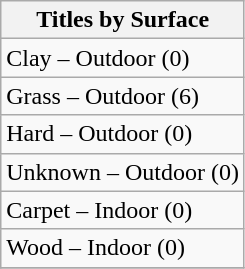<table class="wikitable" style="display:inline-table;">
<tr>
<th>Titles by Surface</th>
</tr>
<tr>
<td>Clay – Outdoor (0)</td>
</tr>
<tr>
<td>Grass – Outdoor (6)</td>
</tr>
<tr>
<td>Hard – Outdoor (0)</td>
</tr>
<tr>
<td>Unknown – Outdoor (0)</td>
</tr>
<tr>
<td>Carpet – Indoor (0)</td>
</tr>
<tr>
<td>Wood – Indoor (0)</td>
</tr>
<tr>
</tr>
</table>
